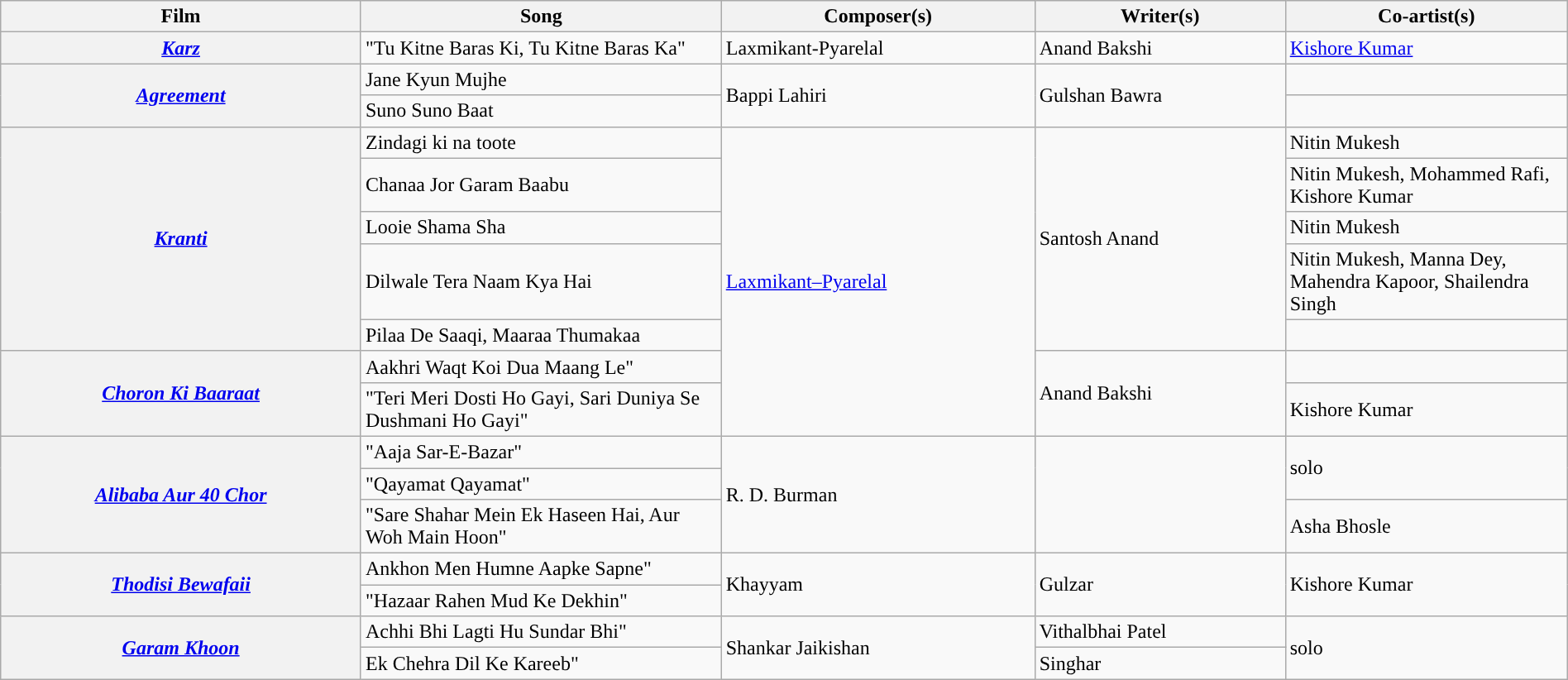<table class="wikitable plainrowheaders" style="width:100%; textcolor:#000">
<tr style="background:#b0e0e66;">
<th scope="col" style="width:23%;"><strong>Film</strong></th>
<th scope="col" style="width:23%;"><strong>Song</strong></th>
<th scope="col" style="width:20%;"><strong>Composer(s)</strong></th>
<th scope="col" style="width:16%;"><strong>Writer(s)</strong></th>
<th scope="col" style="width:18%;"><strong>Co-artist(s)</strong></th>
</tr>
<tr>
<th><em><a href='#'>Karz</a></em></th>
<td>"Tu Kitne Baras Ki, Tu Kitne Baras Ka"</td>
<td>Laxmikant-Pyarelal</td>
<td>Anand Bakshi</td>
<td><a href='#'>Kishore Kumar</a></td>
</tr>
<tr>
<th Rowspan=2><em><a href='#'>Agreement</a></em></th>
<td>Jane Kyun Mujhe</td>
<td rowspan=2>Bappi Lahiri</td>
<td rowspan=2>Gulshan Bawra</td>
<td></td>
</tr>
<tr>
<td>Suno Suno Baat</td>
<td></td>
</tr>
<tr>
<th Rowspan=5><em><a href='#'>Kranti</a></em></th>
<td>Zindagi ki na toote</td>
<td rowspan=7><a href='#'>Laxmikant–Pyarelal</a></td>
<td rowspan=5>Santosh Anand</td>
<td>Nitin Mukesh</td>
</tr>
<tr>
<td>Chanaa Jor Garam Baabu</td>
<td>Nitin Mukesh, Mohammed Rafi, Kishore Kumar</td>
</tr>
<tr>
<td>Looie Shama Sha</td>
<td>Nitin Mukesh</td>
</tr>
<tr>
<td>Dilwale Tera Naam Kya Hai</td>
<td>Nitin Mukesh, Manna Dey, Mahendra Kapoor, Shailendra Singh</td>
</tr>
<tr>
<td>Pilaa De Saaqi, Maaraa Thumakaa</td>
<td></td>
</tr>
<tr>
<th Rowspan=2><em><a href='#'>Choron Ki Baaraat</a></em></th>
<td>Aakhri Waqt Koi Dua Maang Le"</td>
<td rowspan=2>Anand Bakshi</td>
<td></td>
</tr>
<tr>
<td>"Teri Meri Dosti Ho Gayi, Sari Duniya Se Dushmani Ho Gayi"</td>
<td>Kishore Kumar</td>
</tr>
<tr>
<th Rowspan=3><em><a href='#'>Alibaba Aur 40 Chor</a></em></th>
<td>"Aaja Sar-E-Bazar"</td>
<td rowspan=3>R. D. Burman</td>
<td rowspan=3></td>
<td rowspan=2>solo</td>
</tr>
<tr>
<td>"Qayamat Qayamat"</td>
</tr>
<tr>
<td>"Sare Shahar Mein Ek Haseen Hai, Aur Woh Main Hoon"</td>
<td>Asha Bhosle</td>
</tr>
<tr>
<th Rowspan=2><em><a href='#'>Thodisi Bewafaii</a></em></th>
<td>Ankhon Men Humne Aapke Sapne"</td>
<td rowspan=2>Khayyam</td>
<td rowspan=2>Gulzar</td>
<td rowspan=2>Kishore Kumar</td>
</tr>
<tr>
<td>"Hazaar Rahen Mud Ke Dekhin"</td>
</tr>
<tr>
<th Rowspan=2><em><a href='#'>Garam Khoon</a></em></th>
<td>Achhi Bhi Lagti Hu Sundar Bhi"</td>
<td rowspan=2>Shankar Jaikishan</td>
<td>Vithalbhai Patel</td>
<td rowspan=2>solo</td>
</tr>
<tr>
<td>Ek Chehra Dil Ke Kareeb"</td>
<td>Singhar</td>
</tr>
</table>
